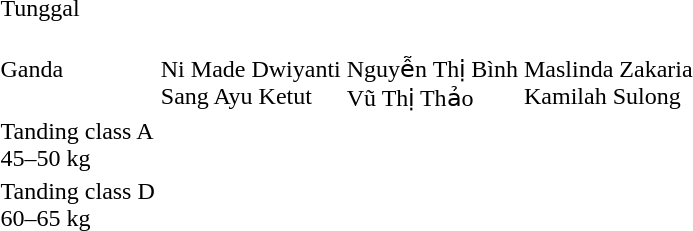<table>
<tr>
<td>Tunggal</td>
<td></td>
<td></td>
<td></td>
</tr>
<tr>
<td>Ganda</td>
<td><br>Ni Made Dwiyanti<br>Sang Ayu Ketut</td>
<td><br>Nguyễn Thị Bình<br>Vũ Thị Thảo</td>
<td><br>Maslinda Zakaria<br>Kamilah Sulong</td>
</tr>
<tr>
<td rowspan=2>Tanding class A<br>45–50 kg</td>
<td rowspan=2></td>
<td rowspan=2></td>
<td></td>
</tr>
<tr>
<td></td>
</tr>
<tr>
<td rowspan=2>Tanding class D<br>60–65 kg</td>
<td rowspan=2></td>
<td rowspan=2></td>
<td></td>
</tr>
<tr>
<td></td>
</tr>
</table>
